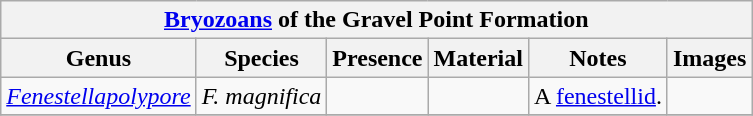<table class="wikitable" align="center">
<tr>
<th colspan="6" align="center"><strong><a href='#'>Bryozoans</a> of the Gravel Point Formation</strong></th>
</tr>
<tr>
<th>Genus</th>
<th>Species</th>
<th>Presence</th>
<th><strong>Material</strong></th>
<th>Notes</th>
<th>Images</th>
</tr>
<tr>
<td><em><a href='#'>Fenestellapolypore</a></em></td>
<td><em>F. magnifica</em></td>
<td></td>
<td></td>
<td>A <a href='#'>fenestellid</a>.</td>
<td></td>
</tr>
<tr>
</tr>
</table>
